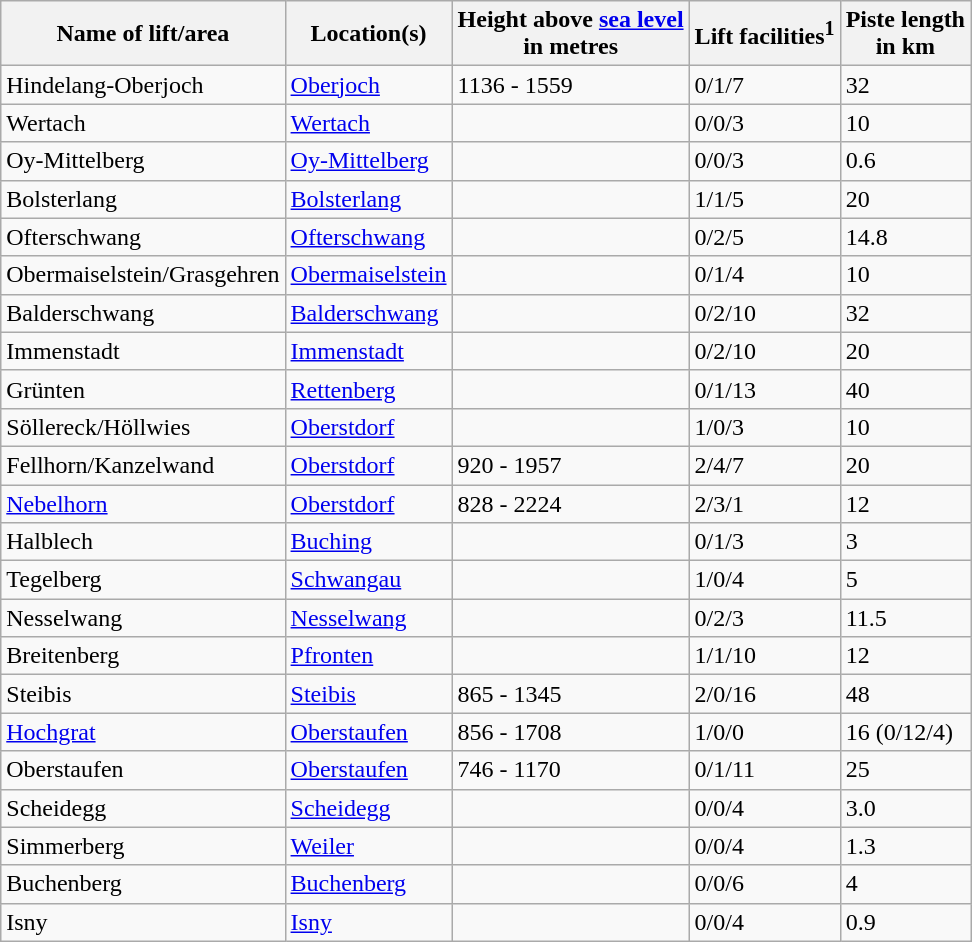<table class="wikitable sortable">
<tr>
<th>Name of lift/area</th>
<th>Location(s)</th>
<th>Height above <a href='#'>sea level</a> <br> in metres</th>
<th>Lift facilities<sup>1</sup></th>
<th>Piste length <br> in km</th>
</tr>
<tr>
<td>Hindelang-Oberjoch</td>
<td><a href='#'>Oberjoch</a></td>
<td>1136 - 1559</td>
<td>0/1/7</td>
<td>32</td>
</tr>
<tr>
<td>Wertach</td>
<td><a href='#'>Wertach</a></td>
<td></td>
<td>0/0/3</td>
<td>10</td>
</tr>
<tr>
<td>Oy-Mittelberg</td>
<td><a href='#'>Oy-Mittelberg</a></td>
<td></td>
<td>0/0/3</td>
<td>0.6</td>
</tr>
<tr>
<td>Bolsterlang</td>
<td><a href='#'>Bolsterlang</a></td>
<td></td>
<td>1/1/5</td>
<td>20</td>
</tr>
<tr>
<td>Ofterschwang</td>
<td><a href='#'>Ofterschwang</a></td>
<td></td>
<td>0/2/5</td>
<td>14.8</td>
</tr>
<tr>
<td>Obermaiselstein/Grasgehren</td>
<td><a href='#'>Obermaiselstein</a></td>
<td></td>
<td>0/1/4</td>
<td>10</td>
</tr>
<tr>
<td>Balderschwang</td>
<td><a href='#'>Balderschwang</a></td>
<td></td>
<td>0/2/10</td>
<td>32</td>
</tr>
<tr>
<td>Immenstadt</td>
<td><a href='#'>Immenstadt</a></td>
<td></td>
<td>0/2/10</td>
<td>20</td>
</tr>
<tr>
<td>Grünten</td>
<td><a href='#'>Rettenberg</a></td>
<td></td>
<td>0/1/13</td>
<td>40</td>
</tr>
<tr>
<td>Söllereck/Höllwies</td>
<td><a href='#'>Oberstdorf</a></td>
<td></td>
<td>1/0/3</td>
<td>10</td>
</tr>
<tr>
<td>Fellhorn/Kanzelwand</td>
<td><a href='#'>Oberstdorf</a></td>
<td>920 - 1957</td>
<td>2/4/7</td>
<td>20</td>
</tr>
<tr>
<td><a href='#'>Nebelhorn</a></td>
<td><a href='#'>Oberstdorf</a></td>
<td>828 - 2224</td>
<td>2/3/1</td>
<td>12</td>
</tr>
<tr>
<td>Halblech</td>
<td><a href='#'>Buching</a></td>
<td></td>
<td>0/1/3</td>
<td>3</td>
</tr>
<tr>
<td>Tegelberg</td>
<td><a href='#'>Schwangau</a></td>
<td></td>
<td>1/0/4</td>
<td>5</td>
</tr>
<tr>
<td>Nesselwang</td>
<td><a href='#'>Nesselwang</a></td>
<td></td>
<td>0/2/3</td>
<td>11.5</td>
</tr>
<tr>
<td>Breitenberg</td>
<td><a href='#'>Pfronten</a></td>
<td></td>
<td>1/1/10</td>
<td>12</td>
</tr>
<tr>
<td>Steibis</td>
<td><a href='#'>Steibis</a></td>
<td>865 - 1345</td>
<td>2/0/16</td>
<td>48</td>
</tr>
<tr>
<td><a href='#'>Hochgrat</a></td>
<td><a href='#'>Oberstaufen</a></td>
<td>856 - 1708</td>
<td>1/0/0</td>
<td>16 (0/12/4)</td>
</tr>
<tr>
<td>Oberstaufen</td>
<td><a href='#'>Oberstaufen</a></td>
<td>746 - 1170</td>
<td>0/1/11</td>
<td>25</td>
</tr>
<tr>
<td>Scheidegg</td>
<td><a href='#'>Scheidegg</a></td>
<td></td>
<td>0/0/4</td>
<td>3.0</td>
</tr>
<tr>
<td>Simmerberg</td>
<td><a href='#'>Weiler</a></td>
<td></td>
<td>0/0/4</td>
<td>1.3</td>
</tr>
<tr>
<td>Buchenberg</td>
<td><a href='#'>Buchenberg</a></td>
<td></td>
<td>0/0/6</td>
<td>4</td>
</tr>
<tr>
<td>Isny</td>
<td><a href='#'>Isny</a></td>
<td></td>
<td>0/0/4</td>
<td>0.9</td>
</tr>
</table>
